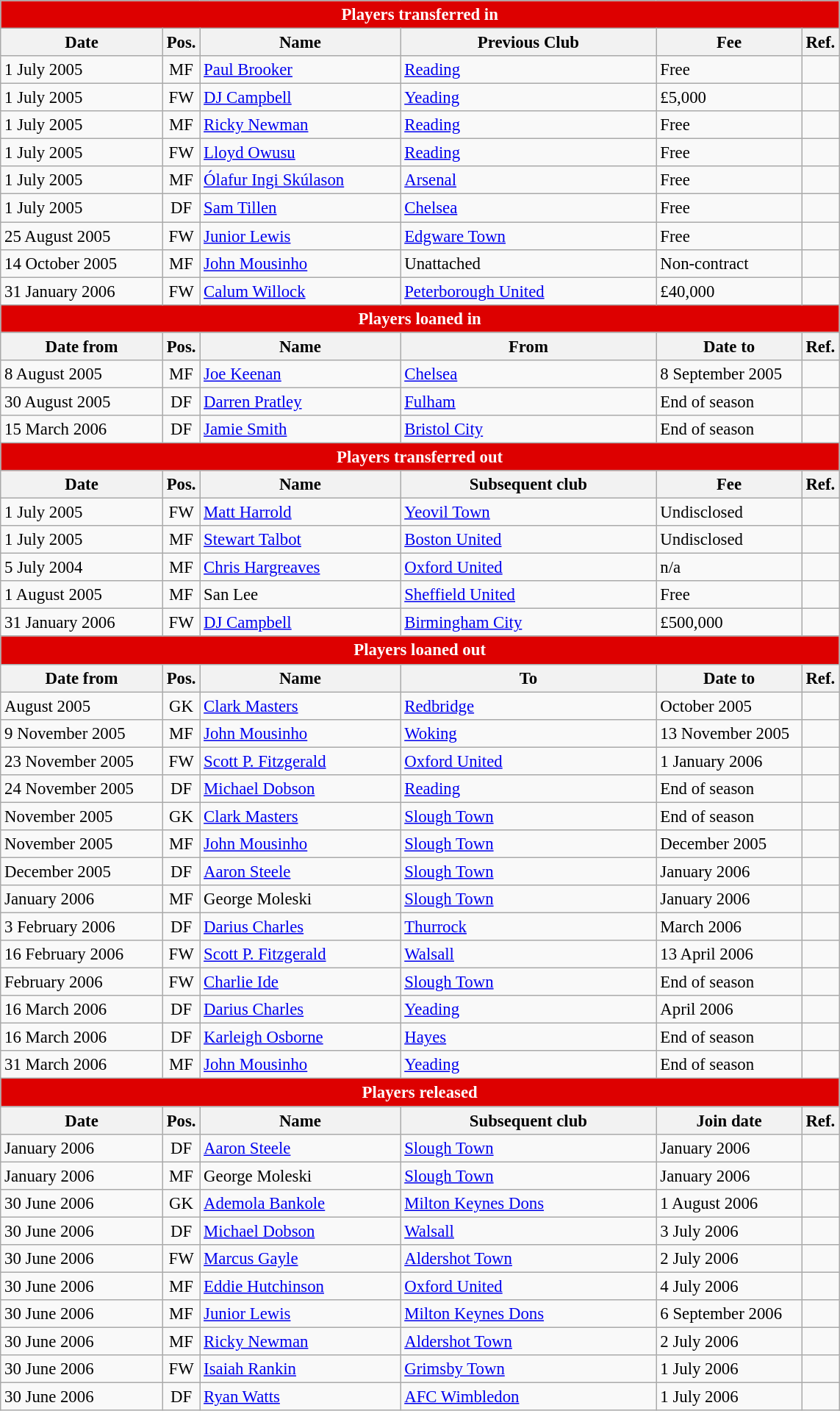<table class="wikitable" style="font-size:95%;">
<tr>
<th colspan="6" style="background:#d00; color:white; text-align:center;">Players transferred in</th>
</tr>
<tr>
<th style="width:140px;">Date</th>
<th style="width:25px;">Pos.</th>
<th style="width:175px;">Name</th>
<th style="width:225px;">Previous Club</th>
<th style="width:125px;">Fee</th>
<th style="width:25px;">Ref.</th>
</tr>
<tr>
<td>1 July 2005</td>
<td style="text-align:center;">MF</td>
<td> <a href='#'>Paul Brooker</a></td>
<td> <a href='#'>Reading</a></td>
<td>Free</td>
<td></td>
</tr>
<tr>
<td>1 July 2005</td>
<td style="text-align:center;">FW</td>
<td> <a href='#'>DJ Campbell</a></td>
<td> <a href='#'>Yeading</a></td>
<td>£5,000</td>
<td></td>
</tr>
<tr>
<td>1 July 2005</td>
<td style="text-align:center;">MF</td>
<td> <a href='#'>Ricky Newman</a></td>
<td> <a href='#'>Reading</a></td>
<td>Free</td>
<td></td>
</tr>
<tr>
<td>1 July 2005</td>
<td style="text-align:center;">FW</td>
<td> <a href='#'>Lloyd Owusu</a></td>
<td> <a href='#'>Reading</a></td>
<td>Free</td>
<td></td>
</tr>
<tr>
<td>1 July 2005</td>
<td style="text-align:center;">MF</td>
<td> <a href='#'>Ólafur Ingi Skúlason</a></td>
<td> <a href='#'>Arsenal</a></td>
<td>Free</td>
<td></td>
</tr>
<tr>
<td>1 July 2005</td>
<td style="text-align:center;">DF</td>
<td> <a href='#'>Sam Tillen</a></td>
<td> <a href='#'>Chelsea</a></td>
<td>Free</td>
<td></td>
</tr>
<tr>
<td>25 August 2005</td>
<td style="text-align:center;">FW</td>
<td> <a href='#'>Junior Lewis</a></td>
<td> <a href='#'>Edgware Town</a></td>
<td>Free</td>
<td></td>
</tr>
<tr>
<td>14 October 2005</td>
<td style="text-align:center;">MF</td>
<td> <a href='#'>John Mousinho</a></td>
<td>Unattached</td>
<td>Non-contract</td>
<td></td>
</tr>
<tr>
<td>31 January 2006</td>
<td style="text-align:center;">FW</td>
<td> <a href='#'>Calum Willock</a></td>
<td> <a href='#'>Peterborough United</a></td>
<td>£40,000</td>
<td></td>
</tr>
<tr>
<th colspan="6" style="background:#d00; color:white; text-align:center;">Players loaned in</th>
</tr>
<tr>
<th>Date from</th>
<th>Pos.</th>
<th>Name</th>
<th>From</th>
<th>Date to</th>
<th>Ref.</th>
</tr>
<tr>
<td>8 August 2005</td>
<td style="text-align:center;">MF</td>
<td> <a href='#'>Joe Keenan</a></td>
<td> <a href='#'>Chelsea</a></td>
<td>8 September 2005</td>
<td></td>
</tr>
<tr>
<td>30 August 2005</td>
<td style="text-align:center;">DF</td>
<td> <a href='#'>Darren Pratley</a></td>
<td> <a href='#'>Fulham</a></td>
<td>End of season</td>
<td></td>
</tr>
<tr>
<td>15 March 2006</td>
<td style="text-align:center;">DF</td>
<td> <a href='#'>Jamie Smith</a></td>
<td> <a href='#'>Bristol City</a></td>
<td>End of season</td>
<td></td>
</tr>
<tr>
<th colspan="6" style="background:#d00; color:white; text-align:center;">Players transferred out</th>
</tr>
<tr>
<th>Date</th>
<th>Pos.</th>
<th>Name</th>
<th>Subsequent club</th>
<th>Fee</th>
<th>Ref.</th>
</tr>
<tr>
<td>1 July 2005</td>
<td style="text-align:center;">FW</td>
<td> <a href='#'>Matt Harrold</a></td>
<td> <a href='#'>Yeovil Town</a></td>
<td>Undisclosed</td>
<td></td>
</tr>
<tr>
<td>1 July 2005</td>
<td style="text-align:center;">MF</td>
<td> <a href='#'>Stewart Talbot</a></td>
<td> <a href='#'>Boston United</a></td>
<td>Undisclosed</td>
<td></td>
</tr>
<tr>
<td>5 July 2004</td>
<td style="text-align:center;">MF</td>
<td> <a href='#'>Chris Hargreaves</a></td>
<td> <a href='#'>Oxford United</a></td>
<td>n/a</td>
<td></td>
</tr>
<tr>
<td>1 August 2005</td>
<td style="text-align:center;">MF</td>
<td> San Lee</td>
<td> <a href='#'>Sheffield United</a></td>
<td>Free</td>
<td></td>
</tr>
<tr>
<td>31 January 2006</td>
<td style="text-align:center;">FW</td>
<td> <a href='#'>DJ Campbell</a></td>
<td> <a href='#'>Birmingham City</a></td>
<td>£500,000</td>
<td></td>
</tr>
<tr>
<th colspan="6" style="background:#d00; color:white; text-align:center;">Players loaned out</th>
</tr>
<tr>
<th>Date from</th>
<th>Pos.</th>
<th>Name</th>
<th>To</th>
<th>Date to</th>
<th>Ref.</th>
</tr>
<tr>
<td>August 2005</td>
<td style="text-align:center;">GK</td>
<td> <a href='#'>Clark Masters</a></td>
<td> <a href='#'>Redbridge</a></td>
<td>October 2005</td>
<td></td>
</tr>
<tr>
<td>9 November 2005</td>
<td style="text-align:center;">MF</td>
<td> <a href='#'>John Mousinho</a></td>
<td> <a href='#'>Woking</a></td>
<td>13 November 2005</td>
<td></td>
</tr>
<tr>
<td>23 November 2005</td>
<td style="text-align:center;">FW</td>
<td> <a href='#'>Scott P. Fitzgerald</a></td>
<td> <a href='#'>Oxford United</a></td>
<td>1 January 2006</td>
<td></td>
</tr>
<tr>
<td>24 November 2005</td>
<td style="text-align:center;">DF</td>
<td> <a href='#'>Michael Dobson</a></td>
<td> <a href='#'>Reading</a></td>
<td>End of season</td>
<td></td>
</tr>
<tr>
<td>November 2005</td>
<td style="text-align:center;">GK</td>
<td> <a href='#'>Clark Masters</a></td>
<td> <a href='#'>Slough Town</a></td>
<td>End of season</td>
<td></td>
</tr>
<tr>
<td>November 2005</td>
<td style="text-align:center;">MF</td>
<td> <a href='#'>John Mousinho</a></td>
<td> <a href='#'>Slough Town</a></td>
<td>December 2005</td>
<td></td>
</tr>
<tr>
<td>December 2005</td>
<td style="text-align:center;">DF</td>
<td> <a href='#'>Aaron Steele</a></td>
<td> <a href='#'>Slough Town</a></td>
<td>January 2006</td>
<td></td>
</tr>
<tr>
<td>January 2006</td>
<td style="text-align:center;">MF</td>
<td> George Moleski</td>
<td> <a href='#'>Slough Town</a></td>
<td>January 2006</td>
<td></td>
</tr>
<tr>
<td>3 February 2006</td>
<td style="text-align:center;">DF</td>
<td> <a href='#'>Darius Charles</a></td>
<td> <a href='#'>Thurrock</a></td>
<td>March 2006</td>
<td></td>
</tr>
<tr>
<td>16 February 2006</td>
<td style="text-align:center;">FW</td>
<td> <a href='#'>Scott P. Fitzgerald</a></td>
<td> <a href='#'>Walsall</a></td>
<td>13 April 2006</td>
<td></td>
</tr>
<tr>
<td>February 2006</td>
<td style="text-align:center;">FW</td>
<td> <a href='#'>Charlie Ide</a></td>
<td> <a href='#'>Slough Town</a></td>
<td>End of season</td>
<td></td>
</tr>
<tr>
<td>16 March 2006</td>
<td style="text-align:center;">DF</td>
<td> <a href='#'>Darius Charles</a></td>
<td> <a href='#'>Yeading</a></td>
<td>April 2006</td>
<td></td>
</tr>
<tr>
<td>16 March 2006</td>
<td style="text-align:center;">DF</td>
<td> <a href='#'>Karleigh Osborne</a></td>
<td> <a href='#'>Hayes</a></td>
<td>End of season</td>
<td></td>
</tr>
<tr>
<td>31 March 2006</td>
<td style="text-align:center;">MF</td>
<td> <a href='#'>John Mousinho</a></td>
<td> <a href='#'>Yeading</a></td>
<td>End of season</td>
<td></td>
</tr>
<tr>
<th colspan="6" style="background:#d00; color:white; text-align:center;">Players released</th>
</tr>
<tr>
<th>Date</th>
<th>Pos.</th>
<th>Name</th>
<th>Subsequent club</th>
<th>Join date</th>
<th>Ref.</th>
</tr>
<tr>
<td>January 2006</td>
<td style="text-align:center;">DF</td>
<td> <a href='#'>Aaron Steele</a></td>
<td> <a href='#'>Slough Town</a></td>
<td>January 2006</td>
<td></td>
</tr>
<tr>
<td>January 2006</td>
<td style="text-align:center;">MF</td>
<td> George Moleski</td>
<td> <a href='#'>Slough Town</a></td>
<td>January 2006</td>
<td></td>
</tr>
<tr>
<td>30 June 2006</td>
<td style="text-align:center;">GK</td>
<td> <a href='#'>Ademola Bankole</a></td>
<td> <a href='#'>Milton Keynes Dons</a></td>
<td>1 August 2006</td>
<td></td>
</tr>
<tr>
<td>30 June 2006</td>
<td style="text-align:center;">DF</td>
<td> <a href='#'>Michael Dobson</a></td>
<td> <a href='#'>Walsall</a></td>
<td>3 July 2006</td>
<td></td>
</tr>
<tr>
<td>30 June 2006</td>
<td style="text-align:center;">FW</td>
<td> <a href='#'>Marcus Gayle</a></td>
<td> <a href='#'>Aldershot Town</a></td>
<td>2 July 2006</td>
<td></td>
</tr>
<tr>
<td>30 June 2006</td>
<td style="text-align:center;">MF</td>
<td> <a href='#'>Eddie Hutchinson</a></td>
<td> <a href='#'>Oxford United</a></td>
<td>4 July 2006</td>
<td></td>
</tr>
<tr>
<td>30 June 2006</td>
<td style="text-align:center;">MF</td>
<td> <a href='#'>Junior Lewis</a></td>
<td> <a href='#'>Milton Keynes Dons</a></td>
<td>6 September 2006</td>
<td></td>
</tr>
<tr>
<td>30 June 2006</td>
<td style="text-align:center;">MF</td>
<td> <a href='#'>Ricky Newman</a></td>
<td> <a href='#'>Aldershot Town</a></td>
<td>2 July 2006</td>
<td></td>
</tr>
<tr>
<td>30 June 2006</td>
<td style="text-align:center;">FW</td>
<td> <a href='#'>Isaiah Rankin</a></td>
<td> <a href='#'>Grimsby Town</a></td>
<td>1 July 2006</td>
<td></td>
</tr>
<tr>
<td>30 June 2006</td>
<td style="text-align:center;">DF</td>
<td> <a href='#'>Ryan Watts</a></td>
<td> <a href='#'>AFC Wimbledon</a></td>
<td>1 July 2006</td>
<td></td>
</tr>
</table>
